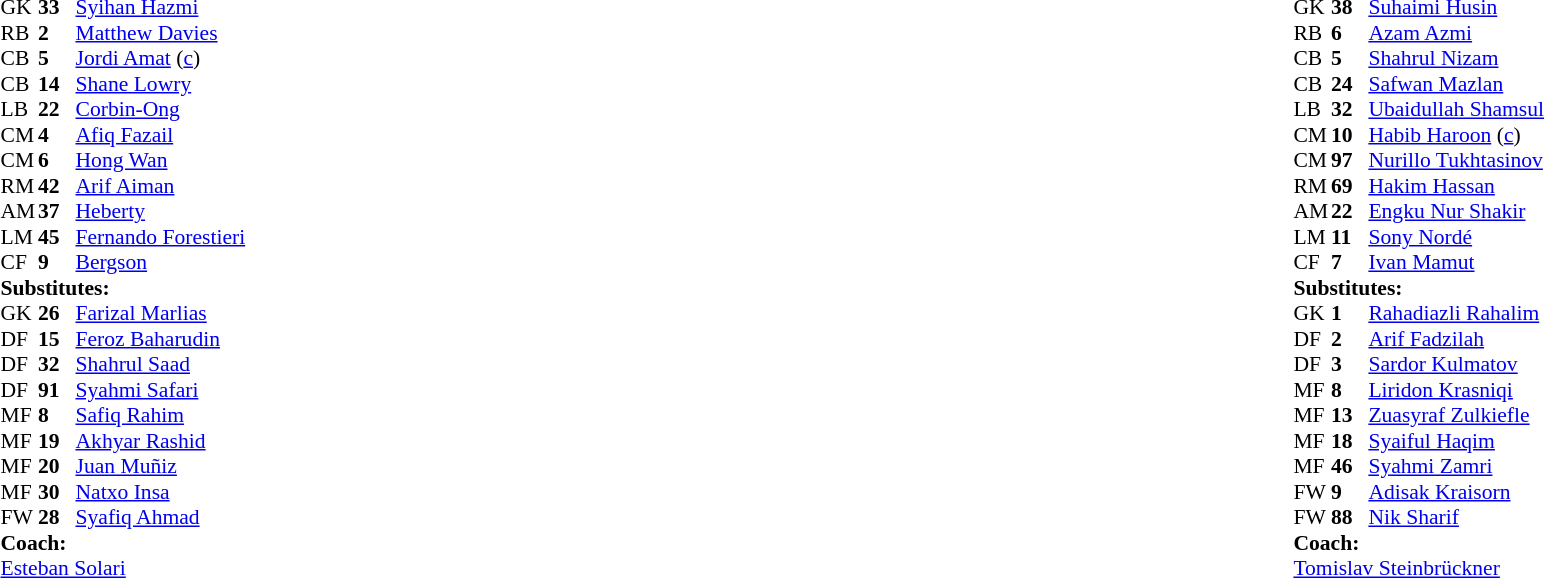<table width="100%">
<tr>
<td valign="top" width="50%"><br><table style="font-size:90%" cellspacing="0" cellpadding="0">
<tr>
<th width=25></th>
<th width=25></th>
</tr>
<tr>
<td>GK</td>
<td><strong>33</strong></td>
<td> <a href='#'>Syihan Hazmi</a></td>
</tr>
<tr>
<td>RB</td>
<td><strong>2</strong></td>
<td> <a href='#'>Matthew Davies</a></td>
<td></td>
</tr>
<tr>
<td>CB</td>
<td><strong>5</strong></td>
<td> <a href='#'>Jordi Amat</a> (<a href='#'>c</a>)</td>
<td></td>
</tr>
<tr>
<td>CB</td>
<td><strong>14</strong></td>
<td> <a href='#'>Shane Lowry</a></td>
<td></td>
</tr>
<tr>
<td>LB</td>
<td><strong>22</strong></td>
<td> <a href='#'>Corbin-Ong</a></td>
<td></td>
</tr>
<tr>
<td>CM</td>
<td><strong>4</strong></td>
<td> <a href='#'>Afiq Fazail</a></td>
<td></td>
</tr>
<tr>
<td>CM</td>
<td><strong>6</strong></td>
<td> <a href='#'>Hong Wan</a></td>
</tr>
<tr>
<td>RM</td>
<td><strong>42</strong></td>
<td> <a href='#'>Arif Aiman</a></td>
<td></td>
</tr>
<tr>
<td>AM</td>
<td><strong>37</strong></td>
<td> <a href='#'>Heberty</a></td>
</tr>
<tr>
<td>LM</td>
<td><strong>45</strong></td>
<td> <a href='#'>Fernando Forestieri</a></td>
<td></td>
</tr>
<tr>
<td>CF</td>
<td><strong>9</strong></td>
<td> <a href='#'>Bergson</a></td>
</tr>
<tr>
<td colspan=3><strong>Substitutes:</strong></td>
</tr>
<tr>
<td>GK</td>
<td><strong>26</strong></td>
<td> <a href='#'>Farizal Marlias</a></td>
</tr>
<tr>
<td>DF</td>
<td><strong>15</strong></td>
<td> <a href='#'>Feroz Baharudin</a></td>
<td></td>
<td></td>
</tr>
<tr>
<td>DF</td>
<td><strong>32</strong></td>
<td> <a href='#'>Shahrul Saad</a></td>
</tr>
<tr>
<td>DF</td>
<td><strong>91</strong></td>
<td> <a href='#'>Syahmi Safari</a></td>
<td></td>
<td></td>
</tr>
<tr>
<td>MF</td>
<td><strong>8</strong></td>
<td> <a href='#'>Safiq Rahim</a></td>
<td></td>
</tr>
<tr>
<td>MF</td>
<td><strong>19</strong></td>
<td> <a href='#'>Akhyar Rashid</a></td>
</tr>
<tr>
<td>MF</td>
<td><strong>20</strong></td>
<td> <a href='#'>Juan Muñiz</a></td>
</tr>
<tr>
<td>MF</td>
<td><strong>30</strong></td>
<td> <a href='#'>Natxo Insa</a></td>
<td></td>
</tr>
<tr>
<td>FW</td>
<td><strong>28</strong></td>
<td> <a href='#'>Syafiq Ahmad</a></td>
</tr>
<tr>
<td colspan=3><strong>Coach:</strong></td>
</tr>
<tr>
<td colspan=3> <a href='#'>Esteban Solari</a></td>
</tr>
</table>
</td>
<td valign="top"></td>
<td valign="top" width="50%"><br><table style="font-size:90%; margin:auto" cellspacing="0" cellpadding="0">
<tr>
<td colspan="4"></td>
</tr>
<tr>
<th width=25></th>
<th width=25></th>
</tr>
<tr>
<td>GK</td>
<td><strong>38</strong></td>
<td> <a href='#'>Suhaimi Husin</a></td>
</tr>
<tr>
<td>RB</td>
<td><strong>6</strong></td>
<td> <a href='#'>Azam Azmi</a></td>
</tr>
<tr>
<td>CB</td>
<td><strong>5</strong></td>
<td> <a href='#'>Shahrul Nizam</a></td>
</tr>
<tr>
<td>CB</td>
<td><strong>24</strong></td>
<td> <a href='#'>Safwan Mazlan</a></td>
</tr>
<tr>
<td>LB</td>
<td><strong>32</strong></td>
<td> <a href='#'>Ubaidullah Shamsul</a></td>
<td></td>
</tr>
<tr>
<td>CM</td>
<td><strong>10</strong></td>
<td> <a href='#'>Habib Haroon</a> (<a href='#'>c</a>)</td>
<td></td>
<td></td>
</tr>
<tr>
<td>CM</td>
<td><strong>97</strong></td>
<td> <a href='#'>Nurillo Tukhtasinov</a></td>
<td></td>
</tr>
<tr>
<td>RM</td>
<td><strong>69</strong></td>
<td> <a href='#'>Hakim Hassan</a></td>
<td></td>
</tr>
<tr>
<td>AM</td>
<td><strong>22</strong></td>
<td> <a href='#'>Engku Nur Shakir</a></td>
<td></td>
<td></td>
</tr>
<tr>
<td>LM</td>
<td><strong>11</strong></td>
<td> <a href='#'>Sony Nordé</a></td>
</tr>
<tr>
<td>CF</td>
<td><strong>7</strong></td>
<td> <a href='#'>Ivan Mamut</a></td>
</tr>
<tr>
<td colspan=3><strong>Substitutes:</strong></td>
</tr>
<tr>
<td>GK</td>
<td><strong>1</strong></td>
<td> <a href='#'>Rahadiazli Rahalim</a></td>
</tr>
<tr>
<td>DF</td>
<td><strong>2</strong></td>
<td> <a href='#'>Arif Fadzilah</a></td>
</tr>
<tr>
<td>DF</td>
<td><strong>3</strong></td>
<td> <a href='#'>Sardor Kulmatov</a></td>
<td></td>
</tr>
<tr>
<td>MF</td>
<td><strong>8</strong></td>
<td> <a href='#'>Liridon Krasniqi</a></td>
<td></td>
<td></td>
</tr>
<tr>
<td>MF</td>
<td><strong>13</strong></td>
<td> <a href='#'>Zuasyraf Zulkiefle</a></td>
</tr>
<tr>
<td>MF</td>
<td><strong>18</strong></td>
<td> <a href='#'>Syaiful Haqim</a></td>
<td></td>
</tr>
<tr>
<td>MF</td>
<td><strong>46</strong></td>
<td> <a href='#'>Syahmi Zamri</a></td>
</tr>
<tr>
<td>FW</td>
<td><strong>9</strong></td>
<td> <a href='#'>Adisak Kraisorn</a></td>
<td></td>
</tr>
<tr>
<td>FW</td>
<td><strong>88</strong></td>
<td> <a href='#'>Nik Sharif</a></td>
<td></td>
</tr>
<tr>
<td colspan=3><strong>Coach:</strong></td>
</tr>
<tr>
<td colspan=3> <a href='#'>Tomislav Steinbrückner</a></td>
</tr>
</table>
</td>
</tr>
</table>
